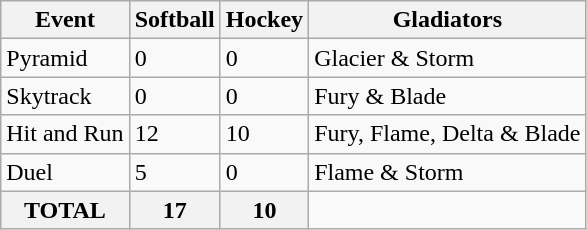<table class="wikitable">
<tr>
<th>Event</th>
<th>Softball</th>
<th>Hockey</th>
<th>Gladiators</th>
</tr>
<tr>
<td>Pyramid</td>
<td>0</td>
<td>0</td>
<td>Glacier & Storm</td>
</tr>
<tr>
<td>Skytrack</td>
<td>0</td>
<td>0</td>
<td>Fury & Blade</td>
</tr>
<tr>
<td>Hit and Run</td>
<td>12</td>
<td>10</td>
<td>Fury, Flame, Delta & Blade</td>
</tr>
<tr>
<td>Duel</td>
<td>5</td>
<td>0</td>
<td>Flame & Storm</td>
</tr>
<tr>
<th>TOTAL</th>
<th>17</th>
<th>10</th>
</tr>
</table>
